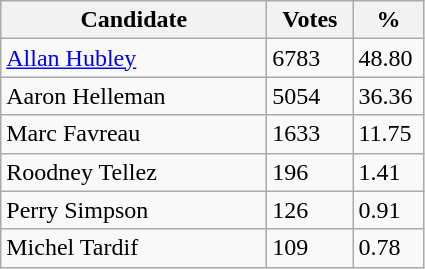<table class="wikitable">
<tr>
<th style="width: 170px">Candidate</th>
<th style="width: 50px">Votes</th>
<th style="width: 40px">%</th>
</tr>
<tr>
<td><a href='#'>Allan Hubley</a></td>
<td>6783</td>
<td>48.80</td>
</tr>
<tr>
<td>Aaron Helleman</td>
<td>5054</td>
<td>36.36</td>
</tr>
<tr>
<td>Marc Favreau</td>
<td>1633</td>
<td>11.75</td>
</tr>
<tr>
<td>Roodney Tellez</td>
<td>196</td>
<td>1.41</td>
</tr>
<tr>
<td>Perry Simpson</td>
<td>126</td>
<td>0.91</td>
</tr>
<tr>
<td>Michel Tardif</td>
<td>109</td>
<td>0.78</td>
</tr>
</table>
